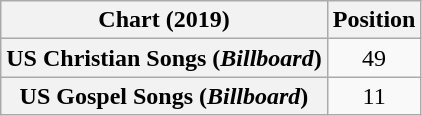<table class="wikitable plainrowheaders sortable" style="text-align:center">
<tr>
<th scope="col">Chart (2019)</th>
<th scope="col">Position</th>
</tr>
<tr>
<th scope="row">US Christian Songs (<em>Billboard</em>)</th>
<td>49</td>
</tr>
<tr>
<th scope="row">US Gospel Songs (<em>Billboard</em>)</th>
<td>11</td>
</tr>
</table>
